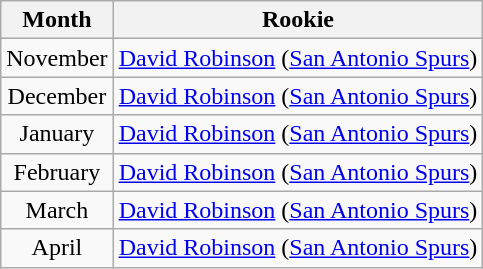<table class="wikitable">
<tr>
<th>Month</th>
<th>Rookie</th>
</tr>
<tr>
<td align=center>November</td>
<td><a href='#'>David Robinson</a> (<a href='#'>San Antonio Spurs</a>)</td>
</tr>
<tr>
<td align=center>December</td>
<td><a href='#'>David Robinson</a> (<a href='#'>San Antonio Spurs</a>)</td>
</tr>
<tr>
<td align=center>January</td>
<td><a href='#'>David Robinson</a> (<a href='#'>San Antonio Spurs</a>)</td>
</tr>
<tr>
<td align=center>February</td>
<td><a href='#'>David Robinson</a> (<a href='#'>San Antonio Spurs</a>)</td>
</tr>
<tr>
<td align=center>March</td>
<td><a href='#'>David Robinson</a> (<a href='#'>San Antonio Spurs</a>)</td>
</tr>
<tr>
<td align=center>April</td>
<td><a href='#'>David Robinson</a> (<a href='#'>San Antonio Spurs</a>)</td>
</tr>
</table>
